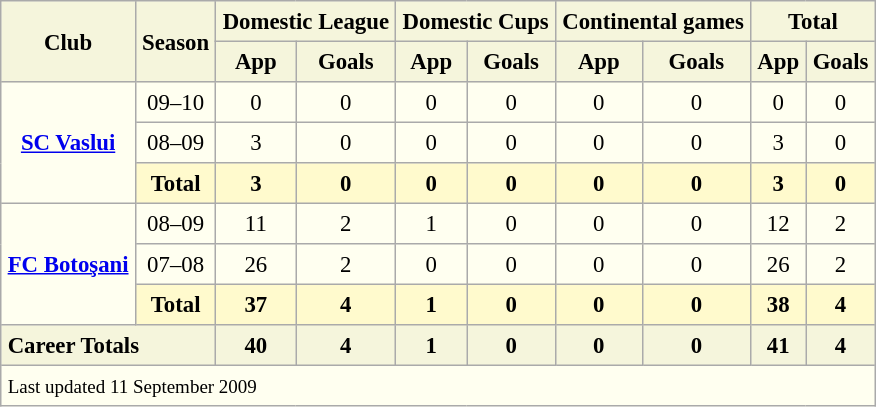<table border=1 align=center cellpadding=4 cellspacing=2 style="background: ivory; font-size: 95%; border: 1px #aaaaaa solid; border-collapse: collapse; clear:center">
<tr style="background:beige">
<th rowspan="2">Club</th>
<th rowspan="2">Season</th>
<th colspan="2">Domestic League</th>
<th colspan="2">Domestic Cups</th>
<th colspan="2">Continental games</th>
<th colspan="2">Total</th>
</tr>
<tr style="background:beige">
<th>App</th>
<th>Goals</th>
<th>App</th>
<th>Goals</th>
<th>App</th>
<th>Goals</th>
<th>App</th>
<th>Goals</th>
</tr>
<tr>
<td rowspan="3" align=center valign=center><strong><a href='#'>SC Vaslui</a></strong></td>
<td align="center">09–10</td>
<td align="center">0</td>
<td align="center">0</td>
<td align="center">0</td>
<td align="center">0</td>
<td align="center">0</td>
<td align="center">0</td>
<td align="center">0</td>
<td align="center">0</td>
</tr>
<tr>
<td align="center">08–09</td>
<td align="center">3</td>
<td align="center">0</td>
<td align="center">0</td>
<td align="center">0</td>
<td align="center">0</td>
<td align="center">0</td>
<td align="center">3</td>
<td align="center">0</td>
</tr>
<tr style="background:lemonchiffon">
<th>Total</th>
<th>3</th>
<th>0</th>
<th>0</th>
<th>0</th>
<th>0</th>
<th>0</th>
<th>3</th>
<th>0</th>
</tr>
<tr>
<td rowspan="3" align=center valign=center><strong><a href='#'>FC Botoşani</a></strong></td>
<td align="center">08–09</td>
<td align="center">11</td>
<td align="center">2</td>
<td align="center">1</td>
<td align="center">0</td>
<td align="center">0</td>
<td align="center">0</td>
<td align="center">12</td>
<td align="center">2</td>
</tr>
<tr>
<td align="center">07–08</td>
<td align="center">26</td>
<td align="center">2</td>
<td align="center">0</td>
<td align="center">0</td>
<td align="center">0</td>
<td align="center">0</td>
<td align="center">26</td>
<td align="center">2</td>
</tr>
<tr style="background:lemonchiffon">
<th>Total</th>
<th>37</th>
<th>4</th>
<th>1</th>
<th>0</th>
<th>0</th>
<th>0</th>
<th>38</th>
<th>4</th>
</tr>
<tr>
<th style="background:beige" colspan="2" align="left">Career Totals</th>
<th style="background:beige">40</th>
<th style="background:beige">4</th>
<th style="background:beige">1</th>
<th style="background:beige">0</th>
<th style="background:beige">0</th>
<th style="background:beige">0</th>
<th style="background:beige">41</th>
<th style="background:beige">4</th>
</tr>
<tr>
<td colspan="12"><small>Last updated 11 September 2009</small></td>
</tr>
</table>
